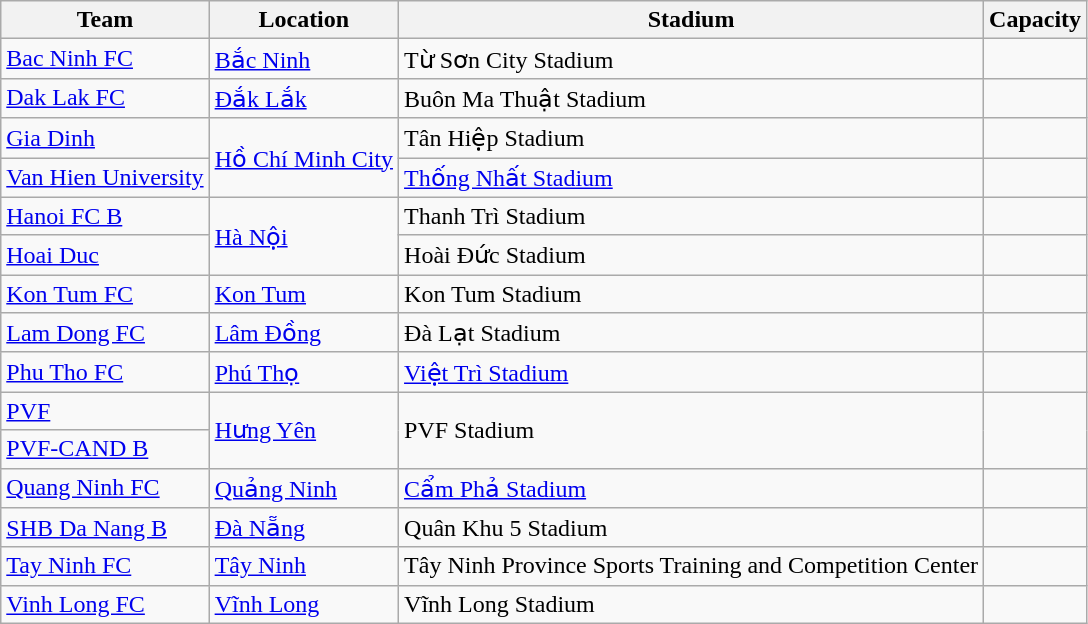<table class="wikitable sortable">
<tr>
<th>Team</th>
<th>Location</th>
<th>Stadium</th>
<th>Capacity</th>
</tr>
<tr>
<td><a href='#'>Bac Ninh FC</a></td>
<td><a href='#'>Bắc Ninh</a></td>
<td>Từ Sơn City Stadium</td>
<td></td>
</tr>
<tr>
<td><a href='#'>Dak Lak FC</a></td>
<td><a href='#'>Đắk Lắk</a></td>
<td>Buôn Ma Thuật Stadium</td>
<td></td>
</tr>
<tr>
<td><a href='#'>Gia Dinh</a></td>
<td rowspan="2"><a href='#'>Hồ Chí Minh City</a></td>
<td>Tân Hiệp Stadium</td>
<td></td>
</tr>
<tr>
<td><a href='#'>Van Hien University</a></td>
<td><a href='#'>Thống Nhất Stadium</a></td>
<td></td>
</tr>
<tr>
<td><a href='#'>Hanoi FC B</a></td>
<td rowspan="2"><a href='#'>Hà Nội</a></td>
<td>Thanh Trì Stadium</td>
<td></td>
</tr>
<tr>
<td><a href='#'>Hoai Duc</a></td>
<td>Hoài Đức Stadium</td>
<td></td>
</tr>
<tr>
<td><a href='#'>Kon Tum FC</a></td>
<td><a href='#'>Kon Tum</a></td>
<td>Kon Tum Stadium</td>
<td></td>
</tr>
<tr>
<td><a href='#'>Lam Dong FC</a></td>
<td><a href='#'>Lâm Đồng</a></td>
<td>Đà Lạt Stadium</td>
<td></td>
</tr>
<tr>
<td><a href='#'>Phu Tho FC</a></td>
<td><a href='#'>Phú Thọ</a></td>
<td><a href='#'>Việt Trì Stadium</a></td>
<td></td>
</tr>
<tr>
<td><a href='#'>PVF</a></td>
<td rowspan="2"><a href='#'>Hưng Yên</a></td>
<td rowspan="2">PVF Stadium</td>
<td rowspan="2"></td>
</tr>
<tr>
<td><a href='#'>PVF-CAND B</a></td>
</tr>
<tr>
<td><a href='#'>Quang Ninh FC</a></td>
<td><a href='#'>Quảng Ninh</a></td>
<td><a href='#'>Cẩm Phả Stadium</a></td>
<td></td>
</tr>
<tr>
<td><a href='#'>SHB Da Nang B</a></td>
<td><a href='#'>Đà Nẵng</a></td>
<td>Quân Khu 5 Stadium</td>
<td></td>
</tr>
<tr>
<td><a href='#'>Tay Ninh FC</a></td>
<td><a href='#'>Tây Ninh</a></td>
<td>Tây Ninh Province Sports Training and Competition Center</td>
<td></td>
</tr>
<tr>
<td><a href='#'>Vinh Long FC</a></td>
<td><a href='#'>Vĩnh Long</a></td>
<td>Vĩnh Long Stadium</td>
<td></td>
</tr>
</table>
